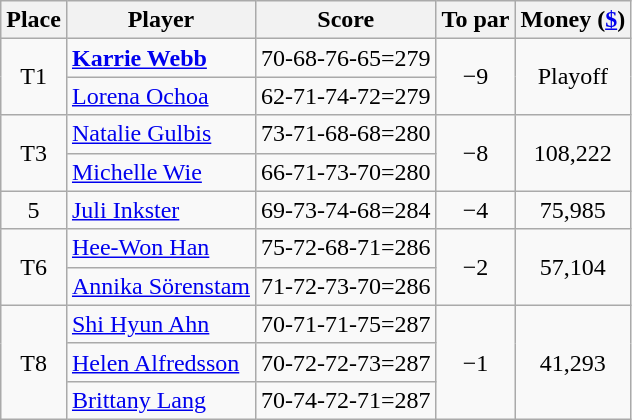<table class="wikitable">
<tr>
<th>Place</th>
<th>Player</th>
<th>Score</th>
<th>To par</th>
<th>Money (<a href='#'>$</a>)</th>
</tr>
<tr>
<td rowspan=2 align=center>T1</td>
<td> <strong><a href='#'>Karrie Webb</a></strong></td>
<td>70-68-76-65=279</td>
<td align=center rowspan=2>−9</td>
<td rowspan=2 align=center>Playoff</td>
</tr>
<tr>
<td> <a href='#'>Lorena Ochoa</a></td>
<td>62-71-74-72=279</td>
</tr>
<tr>
<td align=center rowspan=2>T3</td>
<td> <a href='#'>Natalie Gulbis</a></td>
<td>73-71-68-68=280</td>
<td align=center rowspan=2>−8</td>
<td align=center rowspan=2>108,222</td>
</tr>
<tr>
<td> <a href='#'>Michelle Wie</a></td>
<td>66-71-73-70=280</td>
</tr>
<tr>
<td align=center>5</td>
<td> <a href='#'>Juli Inkster</a></td>
<td>69-73-74-68=284</td>
<td align=center>−4</td>
<td align=center>75,985</td>
</tr>
<tr>
<td align=center rowspan=2>T6</td>
<td> <a href='#'>Hee-Won Han</a></td>
<td>75-72-68-71=286</td>
<td align=center rowspan=2>−2</td>
<td align=center rowspan=2>57,104</td>
</tr>
<tr>
<td> <a href='#'>Annika Sörenstam</a></td>
<td>71-72-73-70=286</td>
</tr>
<tr>
<td align=center rowspan=3>T8</td>
<td> <a href='#'>Shi Hyun Ahn</a></td>
<td>70-71-71-75=287</td>
<td align=center rowspan=3>−1</td>
<td align=center rowspan=3>41,293</td>
</tr>
<tr>
<td> <a href='#'>Helen Alfredsson</a></td>
<td>70-72-72-73=287</td>
</tr>
<tr>
<td> <a href='#'>Brittany Lang</a></td>
<td>70-74-72-71=287</td>
</tr>
</table>
